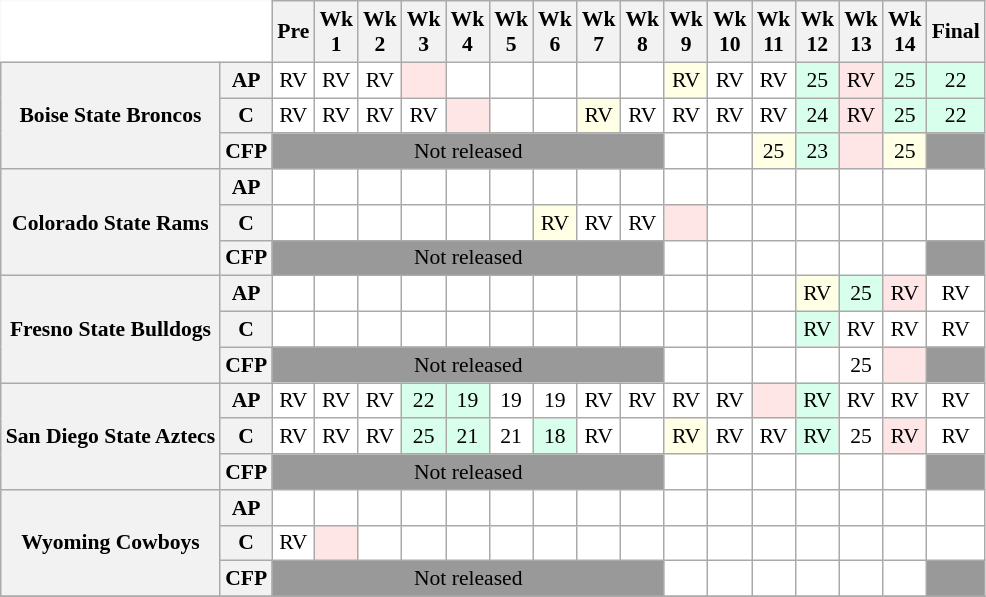<table class="wikitable" style="white-space:nowrap;font-size:90%;">
<tr>
<th colspan=2 style="background:white; border-top-style:hidden; border-left-style:hidden;"> </th>
<th>Pre</th>
<th>Wk<br>1</th>
<th>Wk<br>2</th>
<th>Wk<br>3</th>
<th>Wk<br>4</th>
<th>Wk<br>5</th>
<th>Wk<br>6</th>
<th>Wk<br>7</th>
<th>Wk<br>8</th>
<th>Wk<br>9</th>
<th>Wk<br>10</th>
<th>Wk<br>11</th>
<th>Wk<br>12</th>
<th>Wk<br>13</th>
<th>Wk<br>14</th>
<th>Final</th>
</tr>
<tr style="text-align:center;">
<th rowspan=3 style=>Boise State Broncos</th>
<th>AP</th>
<td style="background:#FFF;">RV</td>
<td style="background:#FFF;">RV</td>
<td style="background:#FFF;">RV</td>
<td style="background:#ffe6e6;"></td>
<td style="background:#FFF;"></td>
<td style="background:#FFF;"></td>
<td style="background:#FFF;"></td>
<td style="background:#FFF;"></td>
<td style="background:#FFF;"></td>
<td style="background:#ffffe6;">RV</td>
<td style="background:#FFF;">RV</td>
<td style="background:#FFF;">RV</td>
<td style="background:#d8ffeb;">25</td>
<td style="background:#ffe6e6;">RV</td>
<td style="background:#d8ffeb;">25</td>
<td style="background:#d8ffeb;">22</td>
</tr>
<tr style="text-align:center;">
<th>C</th>
<td style="background:#FFF;">RV</td>
<td style="background:#FFF;">RV</td>
<td style="background:#FFF;">RV</td>
<td style="background:#FFF;">RV</td>
<td style="background:#ffe6e6;"></td>
<td style="background:#FFF;"></td>
<td style="background:#FFF;"></td>
<td style="background:#ffffe6;">RV</td>
<td style="background:#FFF;">RV</td>
<td style="background:#FFF;">RV</td>
<td style="background:#FFF;">RV</td>
<td style="background:#FFF;">RV</td>
<td style="background:#d8ffeb;">24</td>
<td style="background:#ffe6e6;">RV</td>
<td style="background:#d8ffeb;">25</td>
<td style="background:#d8ffeb;">22</td>
</tr>
<tr style="text-align:center;">
<th>CFP</th>
<td colspan=9 style="background:#999;" align=center>Not released</td>
<td style="background:#FFF;"> </td>
<td style="background:#FFF;"></td>
<td style="background:#ffffe6;">25</td>
<td style="background:#d8ffeb;">23</td>
<td style="background:#ffe6e6;"></td>
<td style="background:#ffffe6;">25</td>
<td style="background:#999;"></td>
</tr>
<tr style="text-align:center;">
<th rowspan=3 style=>Colorado State Rams</th>
<th>AP</th>
<td style="background:#FFF;"></td>
<td style="background:#FFF;"></td>
<td style="background:#FFF;"></td>
<td style="background:#FFF;"></td>
<td style="background:#FFF;"></td>
<td style="background:#FFF;"></td>
<td style="background:#FFF;"></td>
<td style="background:#FFF;"></td>
<td style="background:#FFF;"></td>
<td style="background:#FFF;"></td>
<td style="background:#FFF;"></td>
<td style="background:#FFF;"></td>
<td style="background:#FFF;"></td>
<td style="background:#FFF;"></td>
<td style="background:#FFF;"></td>
<td style="background:#FFF;"></td>
</tr>
<tr style="text-align:center;">
<th>C</th>
<td style="background:#FFF;"></td>
<td style="background:#FFF;"></td>
<td style="background:#FFF;"></td>
<td style="background:#FFF;"></td>
<td style="background:#FFF;"></td>
<td style="background:#FFF;"></td>
<td style="background:#ffffe6;">RV</td>
<td style="background:#FFF;">RV</td>
<td style="background:#FFF;">RV</td>
<td style="background:#ffe6e6;"></td>
<td style="background:#FFF;"></td>
<td style="background:#FFF;"></td>
<td style="background:#FFF;"></td>
<td style="background:#FFF;"></td>
<td style="background:#FFF;"></td>
<td style="background:#FFF;"></td>
</tr>
<tr style="text-align:center;">
<th>CFP</th>
<td colspan=9 style="background:#999;" align=center>Not released</td>
<td style="background:#FFF;"> </td>
<td style="background:#FFF;"></td>
<td style="background:#FFF;"></td>
<td style="background:#FFF;"></td>
<td style="background:#FFF;"></td>
<td style="background:#FFF;"></td>
<td style="background:#999;"></td>
</tr>
<tr style="text-align:center;">
<th rowspan=3 style=>Fresno State Bulldogs</th>
<th>AP</th>
<td style="background:#FFF;"></td>
<td style="background:#FFF;"></td>
<td style="background:#FFF;"></td>
<td style="background:#FFF;"></td>
<td style="background:#FFF;"></td>
<td style="background:#FFF;"></td>
<td style="background:#FFF;"></td>
<td style="background:#FFF;"></td>
<td style="background:#FFF;"></td>
<td style="background:#FFF;"></td>
<td style="background:#FFF;"></td>
<td style="background:#FFF;"></td>
<td style="background:#ffffe6;">RV</td>
<td style="background:#d8ffeb;">25</td>
<td style="background:#ffe6e6;">RV</td>
<td style="background:#FFF;">RV</td>
</tr>
<tr style="text-align:center;">
<th>C</th>
<td style="background:#FFF;"></td>
<td style="background:#FFF;"></td>
<td style="background:#FFF;"></td>
<td style="background:#FFF;"></td>
<td style="background:#FFF;"></td>
<td style="background:#FFF;"></td>
<td style="background:#FFF;"></td>
<td style="background:#FFF;"></td>
<td style="background:#FFF;"></td>
<td style="background:#FFF;"></td>
<td style="background:#FFF;"></td>
<td style="background:#FFF;"></td>
<td style="background:#d8ffeb;">RV</td>
<td style="background:#FFF;">RV</td>
<td style="background:#FFF;">RV</td>
<td style="background:#FFF;">RV</td>
</tr>
<tr style="text-align:center;">
<th>CFP</th>
<td colspan=9 style="background:#999;" align=center>Not released</td>
<td style="background:#FFF;"> </td>
<td style="background:#FFF;"></td>
<td style="background:#FFF;"></td>
<td style="background:#FFF;"></td>
<td style="background:#FFF;">25</td>
<td style="background:#ffe6e6;"></td>
<td style="background:#999;"></td>
</tr>
<tr style="text-align:center;">
<th rowspan=3 style=>San Diego State Aztecs</th>
<th>AP</th>
<td style="background:#FFF;">RV</td>
<td style="background:#FFF;">RV</td>
<td style="background:#FFF;">RV</td>
<td style="background:#d8ffeb;">22</td>
<td style="background:#d8ffeb;">19</td>
<td style="background:#FFF;">19</td>
<td style="background:#FFF;">19</td>
<td style="background:#FFF;">RV</td>
<td style="background:#FFF;">RV</td>
<td style="background:#FFF;">RV</td>
<td style="background:#FFF;">RV</td>
<td style="background:#ffe6e6;"></td>
<td style="background:#d8ffeb;">RV</td>
<td style="background:#FFF;">RV</td>
<td style="background:#FFF;">RV</td>
<td style="background:#FFF;">RV</td>
</tr>
<tr style="text-align:center;">
<th>C</th>
<td style="background:#FFF;">RV</td>
<td style="background:#FFF;">RV</td>
<td style="background:#FFF;">RV</td>
<td style="background:#d8ffeb;">25</td>
<td style="background:#d8ffeb;">21</td>
<td style="background:#FFF;">21</td>
<td style="background:#d8ffeb;">18</td>
<td style="background:#FFF;">RV</td>
<td style="background:#FFF;"></td>
<td style="background:#ffffe6;">RV</td>
<td style="background:#FFF;">RV</td>
<td style="background:#FFF;">RV</td>
<td style="background:#d8ffeb;">RV</td>
<td style="background:#FFF;">25</td>
<td style="background:#ffe6e6;">RV</td>
<td style="background:#FFF;">RV</td>
</tr>
<tr style="text-align:center;">
<th>CFP</th>
<td colspan=9 style="background:#999;" align=center>Not released</td>
<td style="background:#FFF;"> </td>
<td style="background:#FFF;"></td>
<td style="background:#FFF;"></td>
<td style="background:#FFF;"></td>
<td style="background:#FFF;"></td>
<td style="background:#FFF;"></td>
<td style="background:#999;"></td>
</tr>
<tr style="text-align:center;">
<th rowspan=3 style=>Wyoming Cowboys</th>
<th>AP</th>
<td style="background:#FFF;"></td>
<td style="background:#FFF;"></td>
<td style="background:#FFF;"></td>
<td style="background:#FFF;"></td>
<td style="background:#FFF;"></td>
<td style="background:#FFF;"></td>
<td style="background:#FFF;"></td>
<td style="background:#FFF;"></td>
<td style="background:#FFF;"></td>
<td style="background:#FFF;"></td>
<td style="background:#FFF;"></td>
<td style="background:#FFF;"></td>
<td style="background:#FFF;"></td>
<td style="background:#FFF;"></td>
<td style="background:#FFF;"></td>
<td style="background:#FFF;"></td>
</tr>
<tr style="text-align:center;">
<th>C</th>
<td style="background:#FFF;">RV</td>
<td style="background:#ffe6e6;"></td>
<td style="background:#FFF;"></td>
<td style="background:#FFF;"></td>
<td style="background:#FFF;"></td>
<td style="background:#FFF;"></td>
<td style="background:#FFF;"></td>
<td style="background:#FFF;"></td>
<td style="background:#FFF;"></td>
<td style="background:#FFF;"></td>
<td style="background:#FFF;"></td>
<td style="background:#FFF;"></td>
<td style="background:#FFF;"></td>
<td style="background:#FFF;"></td>
<td style="background:#FFF;"></td>
<td style="background:#FFF;"></td>
</tr>
<tr style="text-align:center;">
<th>CFP</th>
<td colspan=9 style="background:#999;" align=center>Not released</td>
<td style="background:#FFF;"> </td>
<td style="background:#FFF;"></td>
<td style="background:#FFF;"></td>
<td style="background:#FFF;"></td>
<td style="background:#FFF;"></td>
<td style="background:#FFF;"></td>
<td style="background:#999;"></td>
</tr>
<tr style="text-align:center;">
</tr>
</table>
